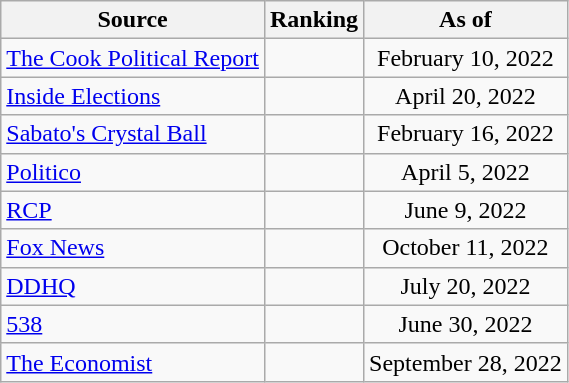<table class="wikitable" style="text-align:center">
<tr>
<th>Source</th>
<th>Ranking</th>
<th>As of</th>
</tr>
<tr>
<td align=left><a href='#'>The Cook Political Report</a></td>
<td></td>
<td>February 10, 2022</td>
</tr>
<tr>
<td align=left><a href='#'>Inside Elections</a></td>
<td></td>
<td>April 20, 2022</td>
</tr>
<tr>
<td align=left><a href='#'>Sabato's Crystal Ball</a></td>
<td></td>
<td>February 16, 2022</td>
</tr>
<tr>
<td align="left"><a href='#'>Politico</a></td>
<td></td>
<td>April 5, 2022</td>
</tr>
<tr>
<td align="left"><a href='#'>RCP</a></td>
<td></td>
<td>June 9, 2022</td>
</tr>
<tr>
<td align=left><a href='#'>Fox News</a></td>
<td></td>
<td>October 11, 2022</td>
</tr>
<tr>
<td align="left"><a href='#'>DDHQ</a></td>
<td></td>
<td>July 20, 2022</td>
</tr>
<tr>
<td align="left"><a href='#'>538</a></td>
<td></td>
<td>June 30, 2022</td>
</tr>
<tr>
<td align="left"><a href='#'>The Economist</a></td>
<td></td>
<td>September 28, 2022</td>
</tr>
</table>
